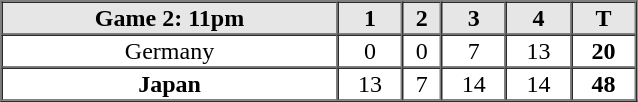<table border=1 cellspacing=0 width=425 style="margin-left:3em;">
<tr style="text-align:center; background-color:#e6e6e6;">
<th>Game 2: 11pm</th>
<th>1</th>
<th>2</th>
<th>3</th>
<th>4</th>
<th>T</th>
</tr>
<tr style="text-align:center">
<td> Germany</td>
<td>0</td>
<td>0</td>
<td>7</td>
<td>13</td>
<th>20</th>
</tr>
<tr style="text-align:center">
<th> Japan</th>
<td>13</td>
<td>7</td>
<td>14</td>
<td>14</td>
<th>48</th>
</tr>
</table>
